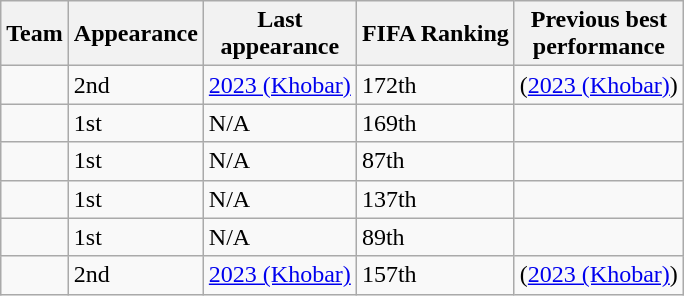<table class="wikitable sortable" style="text-align:left;">
<tr>
<th>Team</th>
<th data-sort-type="number">Appearance</th>
<th>Last<br>appearance</th>
<th>FIFA Ranking</th>
<th>Previous best<br>performance</th>
</tr>
<tr>
<td></td>
<td>2nd</td>
<td><a href='#'>2023 (Khobar)</a></td>
<td>172th</td>
<td> (<a href='#'>2023 (Khobar)</a>)</td>
</tr>
<tr>
<td></td>
<td>1st</td>
<td>N/A</td>
<td>169th</td>
<td></td>
</tr>
<tr>
<td></td>
<td>1st</td>
<td>N/A</td>
<td>87th</td>
<td></td>
</tr>
<tr>
<td></td>
<td>1st</td>
<td>N/A</td>
<td>137th</td>
<td></td>
</tr>
<tr>
<td></td>
<td>1st</td>
<td>N/A</td>
<td>89th</td>
<td></td>
</tr>
<tr>
<td></td>
<td>2nd</td>
<td><a href='#'>2023 (Khobar)</a></td>
<td>157th</td>
<td> (<a href='#'>2023 (Khobar)</a>)</td>
</tr>
</table>
